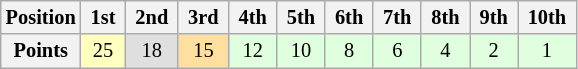<table class="wikitable" style="font-size:85%; text-align:center;">
<tr>
<th>Position</th>
<th> 1st </th>
<th> 2nd </th>
<th> 3rd </th>
<th> 4th </th>
<th> 5th </th>
<th> 6th </th>
<th> 7th </th>
<th> 8th </th>
<th> 9th </th>
<th> 10th </th>
</tr>
<tr>
<th>Points</th>
<td style="background:#ffffbf;">25</td>
<td style="background:#dfdfdf;">18</td>
<td style="background:#ffdf9f;">15</td>
<td style="background:#dfffdf;">12</td>
<td style="background:#dfffdf;">10</td>
<td style="background:#dfffdf;">8</td>
<td style="background:#dfffdf;">6</td>
<td style="background:#dfffdf;">4</td>
<td style="background:#dfffdf;">2</td>
<td style="background:#dfffdf;">1</td>
</tr>
</table>
